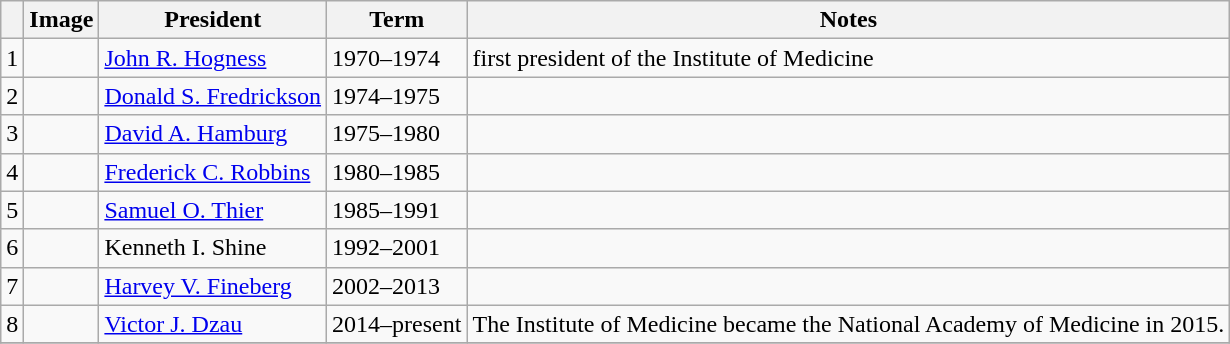<table class=wikitable style="text-align:left">
<tr>
<th></th>
<th>Image</th>
<th>President</th>
<th>Term</th>
<th>Notes</th>
</tr>
<tr>
<td>1</td>
<td></td>
<td><a href='#'>John R. Hogness</a></td>
<td>1970–1974</td>
<td>first president of the Institute of Medicine</td>
</tr>
<tr>
<td>2</td>
<td></td>
<td><a href='#'>Donald S. Fredrickson</a></td>
<td>1974–1975</td>
<td></td>
</tr>
<tr>
<td>3</td>
<td></td>
<td><a href='#'>David A. Hamburg</a></td>
<td>1975–1980</td>
<td></td>
</tr>
<tr>
<td>4</td>
<td></td>
<td><a href='#'>Frederick C. Robbins</a></td>
<td>1980–1985</td>
<td></td>
</tr>
<tr>
<td>5</td>
<td></td>
<td><a href='#'>Samuel O. Thier</a></td>
<td>1985–1991</td>
<td></td>
</tr>
<tr>
<td>6</td>
<td></td>
<td>Kenneth I. Shine</td>
<td>1992–2001</td>
<td></td>
</tr>
<tr>
<td>7</td>
<td></td>
<td><a href='#'>Harvey V. Fineberg</a></td>
<td>2002–2013</td>
<td></td>
</tr>
<tr>
<td>8</td>
<td></td>
<td><a href='#'>Victor J. Dzau</a></td>
<td>2014–present</td>
<td>The Institute of Medicine became the National Academy of Medicine in 2015.</td>
</tr>
<tr>
</tr>
</table>
